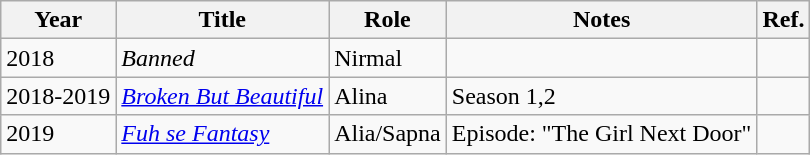<table class="wikitable sortable">
<tr>
<th>Year</th>
<th>Title</th>
<th>Role</th>
<th>Notes</th>
<th>Ref.</th>
</tr>
<tr>
<td>2018</td>
<td><em>Banned</em></td>
<td>Nirmal</td>
<td></td>
<td></td>
</tr>
<tr>
<td>2018-2019</td>
<td><em><a href='#'>Broken But Beautiful</a></em></td>
<td>Alina</td>
<td>Season 1,2</td>
<td></td>
</tr>
<tr>
<td>2019</td>
<td><em><a href='#'>Fuh se Fantasy</a></em></td>
<td>Alia/Sapna</td>
<td>Episode: "The Girl Next Door"</td>
<td></td>
</tr>
</table>
